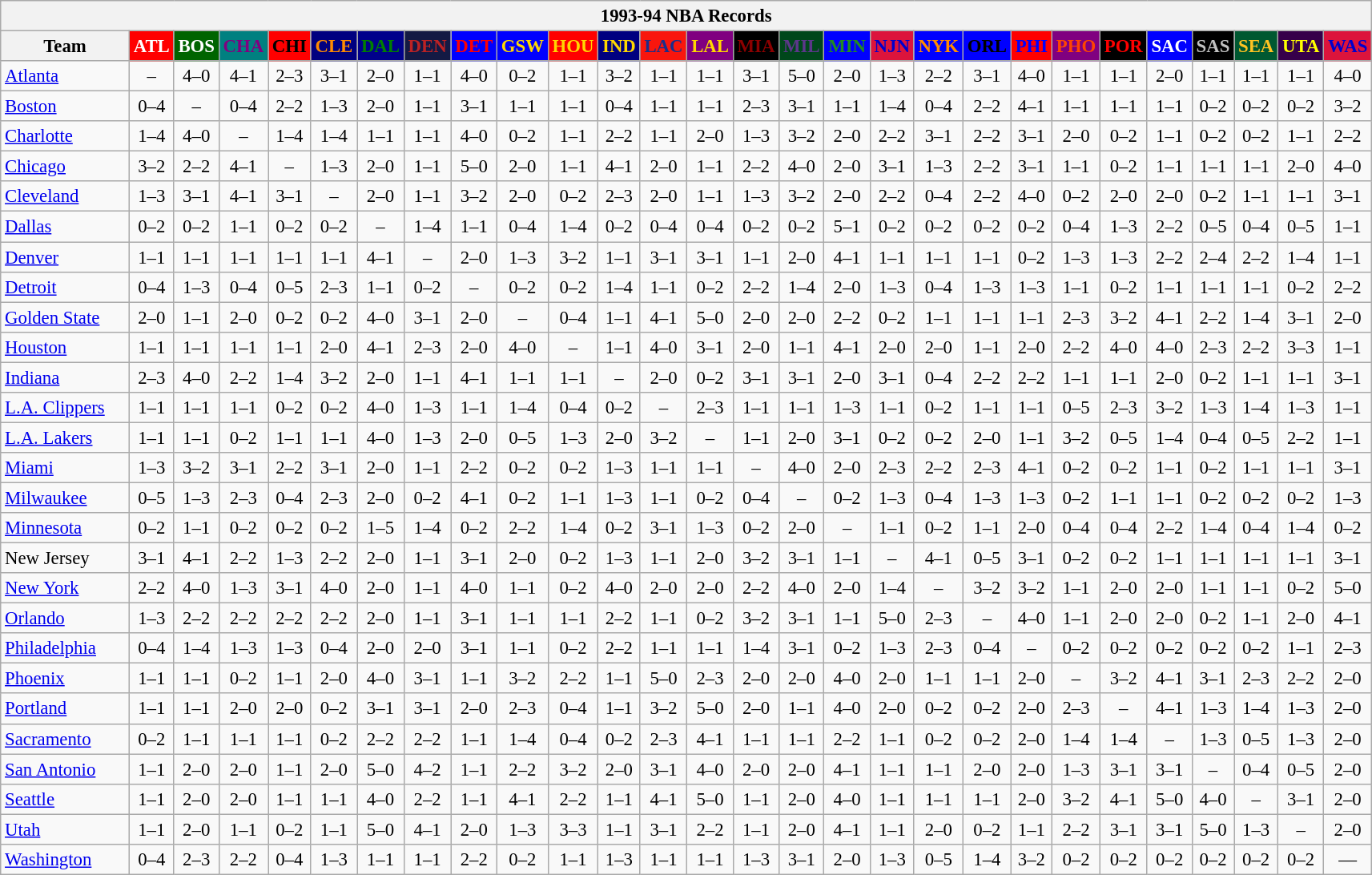<table class="wikitable" style="font-size:95%; text-align:center;">
<tr>
<th colspan=28>1993-94 NBA Records</th>
</tr>
<tr>
<th width=100>Team</th>
<th style="background:#FF0000;color:#FFFFFF;width=35">ATL</th>
<th style="background:#006400;color:#FFFFFF;width=35">BOS</th>
<th style="background:#008080;color:#800080;width=35">CHA</th>
<th style="background:#FF0000;color:#000000;width=35">CHI</th>
<th style="background:#000080;color:#FF8C00;width=35">CLE</th>
<th style="background:#00008B;color:#008000;width=35">DAL</th>
<th style="background:#141A44;color:#BC2224;width=35">DEN</th>
<th style="background:#0000FF;color:#FF0000;width=35">DET</th>
<th style="background:#0000FF;color:#FFD700;width=35">GSW</th>
<th style="background:#FF0000;color:#FFD700;width=35">HOU</th>
<th style="background:#000080;color:#FFD700;width=35">IND</th>
<th style="background:#F9160D;color:#1A2E8B;width=35">LAC</th>
<th style="background:#800080;color:#FFD700;width=35">LAL</th>
<th style="background:#000000;color:#8B0000;width=35">MIA</th>
<th style="background:#00471B;color:#5C378A;width=35">MIL</th>
<th style="background:#0000FF;color:#228B22;width=35">MIN</th>
<th style="background:#DC143C;color:#0000CD;width=35">NJN</th>
<th style="background:#0000FF;color:#FF8C00;width=35">NYK</th>
<th style="background:#0000FF;color:#000000;width=35">ORL</th>
<th style="background:#FF0000;color:#0000FF;width=35">PHI</th>
<th style="background:#800080;color:#FF4500;width=35">PHO</th>
<th style="background:#000000;color:#FF0000;width=35">POR</th>
<th style="background:#0000FF;color:#FFFFFF;width=35">SAC</th>
<th style="background:#000000;color:#C0C0C0;width=35">SAS</th>
<th style="background:#005831;color:#FFC322;width=35">SEA</th>
<th style="background:#36004A;color:#FFFF00;width=35">UTA</th>
<th style="background:#DC143C;color:#0000CD;width=35">WAS</th>
</tr>
<tr>
<td style="text-align:left;"><a href='#'>Atlanta</a></td>
<td>–</td>
<td>4–0</td>
<td>4–1</td>
<td>2–3</td>
<td>3–1</td>
<td>2–0</td>
<td>1–1</td>
<td>4–0</td>
<td>0–2</td>
<td>1–1</td>
<td>3–2</td>
<td>1–1</td>
<td>1–1</td>
<td>3–1</td>
<td>5–0</td>
<td>2–0</td>
<td>1–3</td>
<td>2–2</td>
<td>3–1</td>
<td>4–0</td>
<td>1–1</td>
<td>1–1</td>
<td>2–0</td>
<td>1–1</td>
<td>1–1</td>
<td>1–1</td>
<td>4–0</td>
</tr>
<tr>
<td style="text-align:left;"><a href='#'>Boston</a></td>
<td>0–4</td>
<td>–</td>
<td>0–4</td>
<td>2–2</td>
<td>1–3</td>
<td>2–0</td>
<td>1–1</td>
<td>3–1</td>
<td>1–1</td>
<td>1–1</td>
<td>0–4</td>
<td>1–1</td>
<td>1–1</td>
<td>2–3</td>
<td>3–1</td>
<td>1–1</td>
<td>1–4</td>
<td>0–4</td>
<td>2–2</td>
<td>4–1</td>
<td>1–1</td>
<td>1–1</td>
<td>1–1</td>
<td>0–2</td>
<td>0–2</td>
<td>0–2</td>
<td>3–2</td>
</tr>
<tr>
<td style="text-align:left;"><a href='#'>Charlotte</a></td>
<td>1–4</td>
<td>4–0</td>
<td>–</td>
<td>1–4</td>
<td>1–4</td>
<td>1–1</td>
<td>1–1</td>
<td>4–0</td>
<td>0–2</td>
<td>1–1</td>
<td>2–2</td>
<td>1–1</td>
<td>2–0</td>
<td>1–3</td>
<td>3–2</td>
<td>2–0</td>
<td>2–2</td>
<td>3–1</td>
<td>2–2</td>
<td>3–1</td>
<td>2–0</td>
<td>0–2</td>
<td>1–1</td>
<td>0–2</td>
<td>0–2</td>
<td>1–1</td>
<td>2–2</td>
</tr>
<tr>
<td style="text-align:left;"><a href='#'>Chicago</a></td>
<td>3–2</td>
<td>2–2</td>
<td>4–1</td>
<td>–</td>
<td>1–3</td>
<td>2–0</td>
<td>1–1</td>
<td>5–0</td>
<td>2–0</td>
<td>1–1</td>
<td>4–1</td>
<td>2–0</td>
<td>1–1</td>
<td>2–2</td>
<td>4–0</td>
<td>2–0</td>
<td>3–1</td>
<td>1–3</td>
<td>2–2</td>
<td>3–1</td>
<td>1–1</td>
<td>0–2</td>
<td>1–1</td>
<td>1–1</td>
<td>1–1</td>
<td>2–0</td>
<td>4–0</td>
</tr>
<tr>
<td style="text-align:left;"><a href='#'>Cleveland</a></td>
<td>1–3</td>
<td>3–1</td>
<td>4–1</td>
<td>3–1</td>
<td>–</td>
<td>2–0</td>
<td>1–1</td>
<td>3–2</td>
<td>2–0</td>
<td>0–2</td>
<td>2–3</td>
<td>2–0</td>
<td>1–1</td>
<td>1–3</td>
<td>3–2</td>
<td>2–0</td>
<td>2–2</td>
<td>0–4</td>
<td>2–2</td>
<td>4–0</td>
<td>0–2</td>
<td>2–0</td>
<td>2–0</td>
<td>0–2</td>
<td>1–1</td>
<td>1–1</td>
<td>3–1</td>
</tr>
<tr>
<td style="text-align:left;"><a href='#'>Dallas</a></td>
<td>0–2</td>
<td>0–2</td>
<td>1–1</td>
<td>0–2</td>
<td>0–2</td>
<td>–</td>
<td>1–4</td>
<td>1–1</td>
<td>0–4</td>
<td>1–4</td>
<td>0–2</td>
<td>0–4</td>
<td>0–4</td>
<td>0–2</td>
<td>0–2</td>
<td>5–1</td>
<td>0–2</td>
<td>0–2</td>
<td>0–2</td>
<td>0–2</td>
<td>0–4</td>
<td>1–3</td>
<td>2–2</td>
<td>0–5</td>
<td>0–4</td>
<td>0–5</td>
<td>1–1</td>
</tr>
<tr>
<td style="text-align:left;"><a href='#'>Denver</a></td>
<td>1–1</td>
<td>1–1</td>
<td>1–1</td>
<td>1–1</td>
<td>1–1</td>
<td>4–1</td>
<td>–</td>
<td>2–0</td>
<td>1–3</td>
<td>3–2</td>
<td>1–1</td>
<td>3–1</td>
<td>3–1</td>
<td>1–1</td>
<td>2–0</td>
<td>4–1</td>
<td>1–1</td>
<td>1–1</td>
<td>1–1</td>
<td>0–2</td>
<td>1–3</td>
<td>1–3</td>
<td>2–2</td>
<td>2–4</td>
<td>2–2</td>
<td>1–4</td>
<td>1–1</td>
</tr>
<tr>
<td style="text-align:left;"><a href='#'>Detroit</a></td>
<td>0–4</td>
<td>1–3</td>
<td>0–4</td>
<td>0–5</td>
<td>2–3</td>
<td>1–1</td>
<td>0–2</td>
<td>–</td>
<td>0–2</td>
<td>0–2</td>
<td>1–4</td>
<td>1–1</td>
<td>0–2</td>
<td>2–2</td>
<td>1–4</td>
<td>2–0</td>
<td>1–3</td>
<td>0–4</td>
<td>1–3</td>
<td>1–3</td>
<td>1–1</td>
<td>0–2</td>
<td>1–1</td>
<td>1–1</td>
<td>1–1</td>
<td>0–2</td>
<td>2–2</td>
</tr>
<tr>
<td style="text-align:left;"><a href='#'>Golden State</a></td>
<td>2–0</td>
<td>1–1</td>
<td>2–0</td>
<td>0–2</td>
<td>0–2</td>
<td>4–0</td>
<td>3–1</td>
<td>2–0</td>
<td>–</td>
<td>0–4</td>
<td>1–1</td>
<td>4–1</td>
<td>5–0</td>
<td>2–0</td>
<td>2–0</td>
<td>2–2</td>
<td>0–2</td>
<td>1–1</td>
<td>1–1</td>
<td>1–1</td>
<td>2–3</td>
<td>3–2</td>
<td>4–1</td>
<td>2–2</td>
<td>1–4</td>
<td>3–1</td>
<td>2–0</td>
</tr>
<tr>
<td style="text-align:left;"><a href='#'>Houston</a></td>
<td>1–1</td>
<td>1–1</td>
<td>1–1</td>
<td>1–1</td>
<td>2–0</td>
<td>4–1</td>
<td>2–3</td>
<td>2–0</td>
<td>4–0</td>
<td>–</td>
<td>1–1</td>
<td>4–0</td>
<td>3–1</td>
<td>2–0</td>
<td>1–1</td>
<td>4–1</td>
<td>2–0</td>
<td>2–0</td>
<td>1–1</td>
<td>2–0</td>
<td>2–2</td>
<td>4–0</td>
<td>4–0</td>
<td>2–3</td>
<td>2–2</td>
<td>3–3</td>
<td>1–1</td>
</tr>
<tr>
<td style="text-align:left;"><a href='#'>Indiana</a></td>
<td>2–3</td>
<td>4–0</td>
<td>2–2</td>
<td>1–4</td>
<td>3–2</td>
<td>2–0</td>
<td>1–1</td>
<td>4–1</td>
<td>1–1</td>
<td>1–1</td>
<td>–</td>
<td>2–0</td>
<td>0–2</td>
<td>3–1</td>
<td>3–1</td>
<td>2–0</td>
<td>3–1</td>
<td>0–4</td>
<td>2–2</td>
<td>2–2</td>
<td>1–1</td>
<td>1–1</td>
<td>2–0</td>
<td>0–2</td>
<td>1–1</td>
<td>1–1</td>
<td>3–1</td>
</tr>
<tr>
<td style="text-align:left;"><a href='#'>L.A. Clippers</a></td>
<td>1–1</td>
<td>1–1</td>
<td>1–1</td>
<td>0–2</td>
<td>0–2</td>
<td>4–0</td>
<td>1–3</td>
<td>1–1</td>
<td>1–4</td>
<td>0–4</td>
<td>0–2</td>
<td>–</td>
<td>2–3</td>
<td>1–1</td>
<td>1–1</td>
<td>1–3</td>
<td>1–1</td>
<td>0–2</td>
<td>1–1</td>
<td>1–1</td>
<td>0–5</td>
<td>2–3</td>
<td>3–2</td>
<td>1–3</td>
<td>1–4</td>
<td>1–3</td>
<td>1–1</td>
</tr>
<tr>
<td style="text-align:left;"><a href='#'>L.A. Lakers</a></td>
<td>1–1</td>
<td>1–1</td>
<td>0–2</td>
<td>1–1</td>
<td>1–1</td>
<td>4–0</td>
<td>1–3</td>
<td>2–0</td>
<td>0–5</td>
<td>1–3</td>
<td>2–0</td>
<td>3–2</td>
<td>–</td>
<td>1–1</td>
<td>2–0</td>
<td>3–1</td>
<td>0–2</td>
<td>0–2</td>
<td>2–0</td>
<td>1–1</td>
<td>3–2</td>
<td>0–5</td>
<td>1–4</td>
<td>0–4</td>
<td>0–5</td>
<td>2–2</td>
<td>1–1</td>
</tr>
<tr>
<td style="text-align:left;"><a href='#'>Miami</a></td>
<td>1–3</td>
<td>3–2</td>
<td>3–1</td>
<td>2–2</td>
<td>3–1</td>
<td>2–0</td>
<td>1–1</td>
<td>2–2</td>
<td>0–2</td>
<td>0–2</td>
<td>1–3</td>
<td>1–1</td>
<td>1–1</td>
<td>–</td>
<td>4–0</td>
<td>2–0</td>
<td>2–3</td>
<td>2–2</td>
<td>2–3</td>
<td>4–1</td>
<td>0–2</td>
<td>0–2</td>
<td>1–1</td>
<td>0–2</td>
<td>1–1</td>
<td>1–1</td>
<td>3–1</td>
</tr>
<tr>
<td style="text-align:left;"><a href='#'>Milwaukee</a></td>
<td>0–5</td>
<td>1–3</td>
<td>2–3</td>
<td>0–4</td>
<td>2–3</td>
<td>2–0</td>
<td>0–2</td>
<td>4–1</td>
<td>0–2</td>
<td>1–1</td>
<td>1–3</td>
<td>1–1</td>
<td>0–2</td>
<td>0–4</td>
<td>–</td>
<td>0–2</td>
<td>1–3</td>
<td>0–4</td>
<td>1–3</td>
<td>1–3</td>
<td>0–2</td>
<td>1–1</td>
<td>1–1</td>
<td>0–2</td>
<td>0–2</td>
<td>0–2</td>
<td>1–3</td>
</tr>
<tr>
<td style="text-align:left;"><a href='#'>Minnesota</a></td>
<td>0–2</td>
<td>1–1</td>
<td>0–2</td>
<td>0–2</td>
<td>0–2</td>
<td>1–5</td>
<td>1–4</td>
<td>0–2</td>
<td>2–2</td>
<td>1–4</td>
<td>0–2</td>
<td>3–1</td>
<td>1–3</td>
<td>0–2</td>
<td>2–0</td>
<td>–</td>
<td>1–1</td>
<td>0–2</td>
<td>1–1</td>
<td>2–0</td>
<td>0–4</td>
<td>0–4</td>
<td>2–2</td>
<td>1–4</td>
<td>0–4</td>
<td>1–4</td>
<td>0–2</td>
</tr>
<tr>
<td style="text-align:left;">New Jersey</td>
<td>3–1</td>
<td>4–1</td>
<td>2–2</td>
<td>1–3</td>
<td>2–2</td>
<td>2–0</td>
<td>1–1</td>
<td>3–1</td>
<td>2–0</td>
<td>0–2</td>
<td>1–3</td>
<td>1–1</td>
<td>2–0</td>
<td>3–2</td>
<td>3–1</td>
<td>1–1</td>
<td>–</td>
<td>4–1</td>
<td>0–5</td>
<td>3–1</td>
<td>0–2</td>
<td>0–2</td>
<td>1–1</td>
<td>1–1</td>
<td>1–1</td>
<td>1–1</td>
<td>3–1</td>
</tr>
<tr>
<td style="text-align:left;"><a href='#'>New York</a></td>
<td>2–2</td>
<td>4–0</td>
<td>1–3</td>
<td>3–1</td>
<td>4–0</td>
<td>2–0</td>
<td>1–1</td>
<td>4–0</td>
<td>1–1</td>
<td>0–2</td>
<td>4–0</td>
<td>2–0</td>
<td>2–0</td>
<td>2–2</td>
<td>4–0</td>
<td>2–0</td>
<td>1–4</td>
<td>–</td>
<td>3–2</td>
<td>3–2</td>
<td>1–1</td>
<td>2–0</td>
<td>2–0</td>
<td>1–1</td>
<td>1–1</td>
<td>0–2</td>
<td>5–0</td>
</tr>
<tr>
<td style="text-align:left;"><a href='#'>Orlando</a></td>
<td>1–3</td>
<td>2–2</td>
<td>2–2</td>
<td>2–2</td>
<td>2–2</td>
<td>2–0</td>
<td>1–1</td>
<td>3–1</td>
<td>1–1</td>
<td>1–1</td>
<td>2–2</td>
<td>1–1</td>
<td>0–2</td>
<td>3–2</td>
<td>3–1</td>
<td>1–1</td>
<td>5–0</td>
<td>2–3</td>
<td>–</td>
<td>4–0</td>
<td>1–1</td>
<td>2–0</td>
<td>2–0</td>
<td>0–2</td>
<td>1–1</td>
<td>2–0</td>
<td>4–1</td>
</tr>
<tr>
<td style="text-align:left;"><a href='#'>Philadelphia</a></td>
<td>0–4</td>
<td>1–4</td>
<td>1–3</td>
<td>1–3</td>
<td>0–4</td>
<td>2–0</td>
<td>2–0</td>
<td>3–1</td>
<td>1–1</td>
<td>0–2</td>
<td>2–2</td>
<td>1–1</td>
<td>1–1</td>
<td>1–4</td>
<td>3–1</td>
<td>0–2</td>
<td>1–3</td>
<td>2–3</td>
<td>0–4</td>
<td>–</td>
<td>0–2</td>
<td>0–2</td>
<td>0–2</td>
<td>0–2</td>
<td>0–2</td>
<td>1–1</td>
<td>2–3</td>
</tr>
<tr>
<td style="text-align:left;"><a href='#'>Phoenix</a></td>
<td>1–1</td>
<td>1–1</td>
<td>0–2</td>
<td>1–1</td>
<td>2–0</td>
<td>4–0</td>
<td>3–1</td>
<td>1–1</td>
<td>3–2</td>
<td>2–2</td>
<td>1–1</td>
<td>5–0</td>
<td>2–3</td>
<td>2–0</td>
<td>2–0</td>
<td>4–0</td>
<td>2–0</td>
<td>1–1</td>
<td>1–1</td>
<td>2–0</td>
<td>–</td>
<td>3–2</td>
<td>4–1</td>
<td>3–1</td>
<td>2–3</td>
<td>2–2</td>
<td>2–0</td>
</tr>
<tr>
<td style="text-align:left;"><a href='#'>Portland</a></td>
<td>1–1</td>
<td>1–1</td>
<td>2–0</td>
<td>2–0</td>
<td>0–2</td>
<td>3–1</td>
<td>3–1</td>
<td>2–0</td>
<td>2–3</td>
<td>0–4</td>
<td>1–1</td>
<td>3–2</td>
<td>5–0</td>
<td>2–0</td>
<td>1–1</td>
<td>4–0</td>
<td>2–0</td>
<td>0–2</td>
<td>0–2</td>
<td>2–0</td>
<td>2–3</td>
<td>–</td>
<td>4–1</td>
<td>1–3</td>
<td>1–4</td>
<td>1–3</td>
<td>2–0</td>
</tr>
<tr>
<td style="text-align:left;"><a href='#'>Sacramento</a></td>
<td>0–2</td>
<td>1–1</td>
<td>1–1</td>
<td>1–1</td>
<td>0–2</td>
<td>2–2</td>
<td>2–2</td>
<td>1–1</td>
<td>1–4</td>
<td>0–4</td>
<td>0–2</td>
<td>2–3</td>
<td>4–1</td>
<td>1–1</td>
<td>1–1</td>
<td>2–2</td>
<td>1–1</td>
<td>0–2</td>
<td>0–2</td>
<td>2–0</td>
<td>1–4</td>
<td>1–4</td>
<td>–</td>
<td>1–3</td>
<td>0–5</td>
<td>1–3</td>
<td>2–0</td>
</tr>
<tr>
<td style="text-align:left;"><a href='#'>San Antonio</a></td>
<td>1–1</td>
<td>2–0</td>
<td>2–0</td>
<td>1–1</td>
<td>2–0</td>
<td>5–0</td>
<td>4–2</td>
<td>1–1</td>
<td>2–2</td>
<td>3–2</td>
<td>2–0</td>
<td>3–1</td>
<td>4–0</td>
<td>2–0</td>
<td>2–0</td>
<td>4–1</td>
<td>1–1</td>
<td>1–1</td>
<td>2–0</td>
<td>2–0</td>
<td>1–3</td>
<td>3–1</td>
<td>3–1</td>
<td>–</td>
<td>0–4</td>
<td>0–5</td>
<td>2–0</td>
</tr>
<tr>
<td style="text-align:left;"><a href='#'>Seattle</a></td>
<td>1–1</td>
<td>2–0</td>
<td>2–0</td>
<td>1–1</td>
<td>1–1</td>
<td>4–0</td>
<td>2–2</td>
<td>1–1</td>
<td>4–1</td>
<td>2–2</td>
<td>1–1</td>
<td>4–1</td>
<td>5–0</td>
<td>1–1</td>
<td>2–0</td>
<td>4–0</td>
<td>1–1</td>
<td>1–1</td>
<td>1–1</td>
<td>2–0</td>
<td>3–2</td>
<td>4–1</td>
<td>5–0</td>
<td>4–0</td>
<td>–</td>
<td>3–1</td>
<td>2–0</td>
</tr>
<tr>
<td style="text-align:left;"><a href='#'>Utah</a></td>
<td>1–1</td>
<td>2–0</td>
<td>1–1</td>
<td>0–2</td>
<td>1–1</td>
<td>5–0</td>
<td>4–1</td>
<td>2–0</td>
<td>1–3</td>
<td>3–3</td>
<td>1–1</td>
<td>3–1</td>
<td>2–2</td>
<td>1–1</td>
<td>2–0</td>
<td>4–1</td>
<td>1–1</td>
<td>2–0</td>
<td>0–2</td>
<td>1–1</td>
<td>2–2</td>
<td>3–1</td>
<td>3–1</td>
<td>5–0</td>
<td>1–3</td>
<td>–</td>
<td>2–0</td>
</tr>
<tr>
<td style="text-align:left;"><a href='#'>Washington</a></td>
<td>0–4</td>
<td>2–3</td>
<td>2–2</td>
<td>0–4</td>
<td>1–3</td>
<td>1–1</td>
<td>1–1</td>
<td>2–2</td>
<td>0–2</td>
<td>1–1</td>
<td>1–3</td>
<td>1–1</td>
<td>1–1</td>
<td>1–3</td>
<td>3–1</td>
<td>2–0</td>
<td>1–3</td>
<td>0–5</td>
<td>1–4</td>
<td>3–2</td>
<td>0–2</td>
<td>0–2</td>
<td>0–2</td>
<td>0–2</td>
<td>0–2</td>
<td>0–2</td>
<td>—</td>
</tr>
</table>
